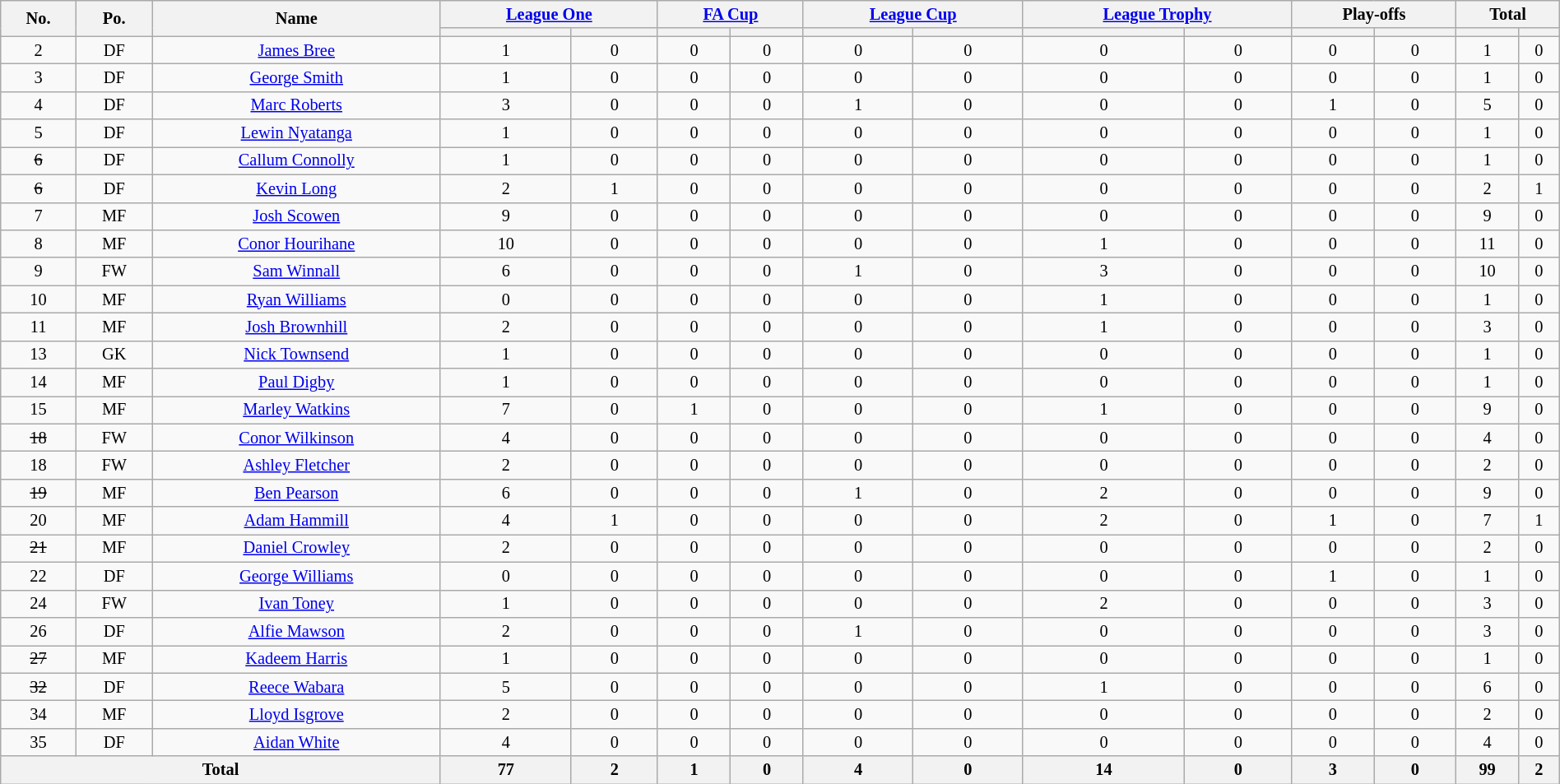<table class="wikitable" style="text-align:center; font-size:85%; width:100%;">
<tr>
<th rowspan=2>No.</th>
<th rowspan=2>Po.</th>
<th rowspan=2>Name</th>
<th colspan=2><a href='#'>League One</a></th>
<th colspan=2><a href='#'>FA Cup</a></th>
<th colspan=2><a href='#'>League Cup</a></th>
<th colspan=2><a href='#'>League Trophy</a></th>
<th colspan=2>Play-offs</th>
<th colspan=2>Total</th>
</tr>
<tr>
<th></th>
<th></th>
<th></th>
<th></th>
<th></th>
<th></th>
<th></th>
<th></th>
<th></th>
<th></th>
<th></th>
<th></th>
</tr>
<tr>
<td>2</td>
<td>DF</td>
<td> <a href='#'>James Bree</a></td>
<td>1</td>
<td>0</td>
<td>0</td>
<td>0</td>
<td>0</td>
<td>0</td>
<td>0</td>
<td>0</td>
<td>0</td>
<td>0</td>
<td>1</td>
<td>0</td>
</tr>
<tr>
<td>3</td>
<td>DF</td>
<td> <a href='#'>George Smith</a></td>
<td>1</td>
<td>0</td>
<td>0</td>
<td>0</td>
<td>0</td>
<td>0</td>
<td>0</td>
<td>0</td>
<td>0</td>
<td>0</td>
<td>1</td>
<td>0</td>
</tr>
<tr>
<td>4</td>
<td>DF</td>
<td> <a href='#'>Marc Roberts</a></td>
<td>3</td>
<td>0</td>
<td>0</td>
<td>0</td>
<td>1</td>
<td>0</td>
<td>0</td>
<td>0</td>
<td>1</td>
<td>0</td>
<td>5</td>
<td>0</td>
</tr>
<tr>
<td>5</td>
<td>DF</td>
<td> <a href='#'>Lewin Nyatanga</a></td>
<td>1</td>
<td>0</td>
<td>0</td>
<td>0</td>
<td>0</td>
<td>0</td>
<td>0</td>
<td>0</td>
<td>0</td>
<td>0</td>
<td>1</td>
<td>0</td>
</tr>
<tr>
<td><s>6</s></td>
<td>DF</td>
<td> <a href='#'>Callum Connolly</a></td>
<td>1</td>
<td>0</td>
<td>0</td>
<td>0</td>
<td>0</td>
<td>0</td>
<td>0</td>
<td>0</td>
<td>0</td>
<td>0</td>
<td>1</td>
<td>0</td>
</tr>
<tr>
<td><s>6</s></td>
<td>DF</td>
<td> <a href='#'>Kevin Long</a></td>
<td>2</td>
<td>1</td>
<td>0</td>
<td>0</td>
<td>0</td>
<td>0</td>
<td>0</td>
<td>0</td>
<td>0</td>
<td>0</td>
<td>2</td>
<td>1</td>
</tr>
<tr>
<td>7</td>
<td>MF</td>
<td> <a href='#'>Josh Scowen</a></td>
<td>9</td>
<td>0</td>
<td>0</td>
<td>0</td>
<td>0</td>
<td>0</td>
<td>0</td>
<td>0</td>
<td>0</td>
<td>0</td>
<td>9</td>
<td>0</td>
</tr>
<tr>
<td>8</td>
<td>MF</td>
<td> <a href='#'>Conor Hourihane</a></td>
<td>10</td>
<td>0</td>
<td>0</td>
<td>0</td>
<td>0</td>
<td>0</td>
<td>1</td>
<td>0</td>
<td>0</td>
<td>0</td>
<td>11</td>
<td>0</td>
</tr>
<tr>
<td>9</td>
<td>FW</td>
<td> <a href='#'>Sam Winnall</a></td>
<td>6</td>
<td>0</td>
<td>0</td>
<td>0</td>
<td>1</td>
<td>0</td>
<td>3</td>
<td>0</td>
<td>0</td>
<td>0</td>
<td>10</td>
<td>0</td>
</tr>
<tr>
<td>10</td>
<td>MF</td>
<td> <a href='#'>Ryan Williams</a></td>
<td>0</td>
<td>0</td>
<td>0</td>
<td>0</td>
<td>0</td>
<td>0</td>
<td>1</td>
<td>0</td>
<td>0</td>
<td>0</td>
<td>1</td>
<td>0</td>
</tr>
<tr>
<td>11</td>
<td>MF</td>
<td> <a href='#'>Josh Brownhill</a></td>
<td>2</td>
<td>0</td>
<td>0</td>
<td>0</td>
<td>0</td>
<td>0</td>
<td>1</td>
<td>0</td>
<td>0</td>
<td>0</td>
<td>3</td>
<td>0</td>
</tr>
<tr>
<td>13</td>
<td>GK</td>
<td> <a href='#'>Nick Townsend</a></td>
<td>1</td>
<td>0</td>
<td>0</td>
<td>0</td>
<td>0</td>
<td>0</td>
<td>0</td>
<td>0</td>
<td>0</td>
<td>0</td>
<td>1</td>
<td>0</td>
</tr>
<tr>
<td>14</td>
<td>MF</td>
<td> <a href='#'>Paul Digby</a></td>
<td>1</td>
<td>0</td>
<td>0</td>
<td>0</td>
<td>0</td>
<td>0</td>
<td>0</td>
<td>0</td>
<td>0</td>
<td>0</td>
<td>1</td>
<td>0</td>
</tr>
<tr>
<td>15</td>
<td>MF</td>
<td> <a href='#'>Marley Watkins</a></td>
<td>7</td>
<td>0</td>
<td>1</td>
<td>0</td>
<td>0</td>
<td>0</td>
<td>1</td>
<td>0</td>
<td>0</td>
<td>0</td>
<td>9</td>
<td>0</td>
</tr>
<tr>
<td><s>18</s></td>
<td>FW</td>
<td> <a href='#'>Conor Wilkinson</a></td>
<td>4</td>
<td>0</td>
<td>0</td>
<td>0</td>
<td>0</td>
<td>0</td>
<td>0</td>
<td>0</td>
<td>0</td>
<td>0</td>
<td>4</td>
<td>0</td>
</tr>
<tr>
<td>18</td>
<td>FW</td>
<td> <a href='#'>Ashley Fletcher</a></td>
<td>2</td>
<td>0</td>
<td>0</td>
<td>0</td>
<td>0</td>
<td>0</td>
<td>0</td>
<td>0</td>
<td>0</td>
<td>0</td>
<td>2</td>
<td>0</td>
</tr>
<tr>
<td><s>19</s></td>
<td>MF</td>
<td> <a href='#'>Ben Pearson</a></td>
<td>6</td>
<td>0</td>
<td>0</td>
<td>0</td>
<td>1</td>
<td>0</td>
<td>2</td>
<td>0</td>
<td>0</td>
<td>0</td>
<td>9</td>
<td>0</td>
</tr>
<tr>
<td>20</td>
<td>MF</td>
<td> <a href='#'>Adam Hammill</a></td>
<td>4</td>
<td>1</td>
<td>0</td>
<td>0</td>
<td>0</td>
<td>0</td>
<td>2</td>
<td>0</td>
<td>1</td>
<td>0</td>
<td>7</td>
<td>1</td>
</tr>
<tr>
<td><s>21</s></td>
<td>MF</td>
<td> <a href='#'>Daniel Crowley</a></td>
<td>2</td>
<td>0</td>
<td>0</td>
<td>0</td>
<td>0</td>
<td>0</td>
<td>0</td>
<td>0</td>
<td>0</td>
<td>0</td>
<td>2</td>
<td>0</td>
</tr>
<tr>
<td>22</td>
<td>DF</td>
<td> <a href='#'>George Williams</a></td>
<td>0</td>
<td>0</td>
<td>0</td>
<td>0</td>
<td>0</td>
<td>0</td>
<td>0</td>
<td>0</td>
<td>1</td>
<td>0</td>
<td>1</td>
<td>0</td>
</tr>
<tr>
<td>24</td>
<td>FW</td>
<td> <a href='#'>Ivan Toney</a></td>
<td>1</td>
<td>0</td>
<td>0</td>
<td>0</td>
<td>0</td>
<td>0</td>
<td>2</td>
<td>0</td>
<td>0</td>
<td>0</td>
<td>3</td>
<td>0</td>
</tr>
<tr>
<td>26</td>
<td>DF</td>
<td> <a href='#'>Alfie Mawson</a></td>
<td>2</td>
<td>0</td>
<td>0</td>
<td>0</td>
<td>1</td>
<td>0</td>
<td>0</td>
<td>0</td>
<td>0</td>
<td>0</td>
<td>3</td>
<td>0</td>
</tr>
<tr>
<td><s>27</s></td>
<td>MF</td>
<td> <a href='#'>Kadeem Harris</a></td>
<td>1</td>
<td>0</td>
<td>0</td>
<td>0</td>
<td>0</td>
<td>0</td>
<td>0</td>
<td>0</td>
<td>0</td>
<td>0</td>
<td>1</td>
<td>0</td>
</tr>
<tr>
<td><s>32</s></td>
<td>DF</td>
<td> <a href='#'>Reece Wabara</a></td>
<td>5</td>
<td>0</td>
<td>0</td>
<td>0</td>
<td>0</td>
<td>0</td>
<td>1</td>
<td>0</td>
<td>0</td>
<td>0</td>
<td>6</td>
<td>0</td>
</tr>
<tr>
<td>34</td>
<td>MF</td>
<td> <a href='#'>Lloyd Isgrove</a></td>
<td>2</td>
<td>0</td>
<td>0</td>
<td>0</td>
<td>0</td>
<td>0</td>
<td>0</td>
<td>0</td>
<td>0</td>
<td>0</td>
<td>2</td>
<td>0</td>
</tr>
<tr>
<td>35</td>
<td>DF</td>
<td> <a href='#'>Aidan White</a></td>
<td>4</td>
<td>0</td>
<td>0</td>
<td>0</td>
<td>0</td>
<td>0</td>
<td>0</td>
<td>0</td>
<td>0</td>
<td>0</td>
<td>4</td>
<td>0</td>
</tr>
<tr>
<th colspan=3>Total</th>
<th>77</th>
<th>2</th>
<th>1</th>
<th>0</th>
<th>4</th>
<th>0</th>
<th>14</th>
<th>0</th>
<th>3</th>
<th>0</th>
<th>99</th>
<th>2</th>
</tr>
</table>
